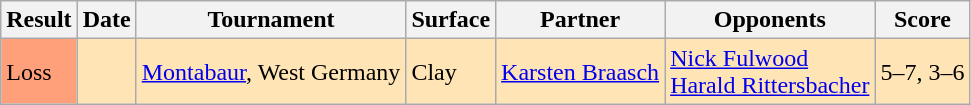<table class="sortable wikitable">
<tr>
<th>Result</th>
<th>Date</th>
<th>Tournament</th>
<th>Surface</th>
<th>Partner</th>
<th>Opponents</th>
<th class="unsortable">Score</th>
</tr>
<tr>
<td bgcolor=FFA07A>Loss</td>
<td style="background:moccasin;"></td>
<td style="background:moccasin;"><a href='#'>Montabaur</a>, West Germany</td>
<td style="background:moccasin;">Clay</td>
<td style="background:moccasin;"> <a href='#'>Karsten Braasch</a></td>
<td style="background:moccasin;"> <a href='#'>Nick Fulwood</a> <br>  <a href='#'>Harald Rittersbacher</a></td>
<td style="background:moccasin;">5–7, 3–6</td>
</tr>
</table>
